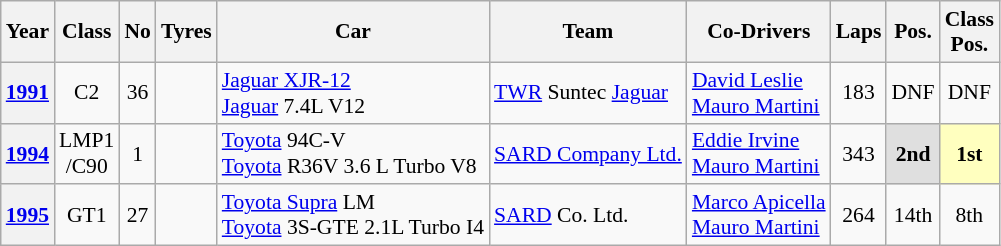<table class="wikitable" style="text-align:center; font-size:90%">
<tr>
<th>Year</th>
<th>Class</th>
<th>No</th>
<th>Tyres</th>
<th>Car</th>
<th>Team</th>
<th>Co-Drivers</th>
<th>Laps</th>
<th>Pos.</th>
<th>Class<br>Pos.</th>
</tr>
<tr>
<th><a href='#'>1991</a></th>
<td>C2</td>
<td>36</td>
<td></td>
<td align = "left"><a href='#'>Jaguar XJR-12</a><br><a href='#'>Jaguar</a> 7.4L V12</td>
<td align = "left"> <a href='#'>TWR</a> Suntec <a href='#'>Jaguar</a></td>
<td align = "left"> <a href='#'>David Leslie</a><br> <a href='#'>Mauro Martini</a></td>
<td>183</td>
<td>DNF</td>
<td>DNF</td>
</tr>
<tr>
<th><a href='#'>1994</a></th>
<td>LMP1<br>/C90</td>
<td>1</td>
<td></td>
<td align = "left"><a href='#'>Toyota</a> 94C-V<br><a href='#'>Toyota</a> R36V 3.6 L Turbo V8</td>
<td align = "left"> <a href='#'>SARD Company Ltd.</a></td>
<td align = "left"> <a href='#'>Eddie Irvine</a><br> <a href='#'>Mauro Martini</a></td>
<td>343</td>
<td style="background:#DFDFDF;"><strong>2nd</strong></td>
<td style="background:#FFFFBF;"><strong>1st</strong></td>
</tr>
<tr>
<th><a href='#'>1995</a></th>
<td>GT1</td>
<td>27</td>
<td></td>
<td align = "left"><a href='#'>Toyota Supra</a> LM<br><a href='#'>Toyota</a> 3S-GTE 2.1L Turbo I4</td>
<td align = "left"> <a href='#'>SARD</a> Co. Ltd.</td>
<td align = "left"> <a href='#'>Marco Apicella</a><br> <a href='#'>Mauro Martini</a></td>
<td>264</td>
<td>14th</td>
<td>8th</td>
</tr>
</table>
